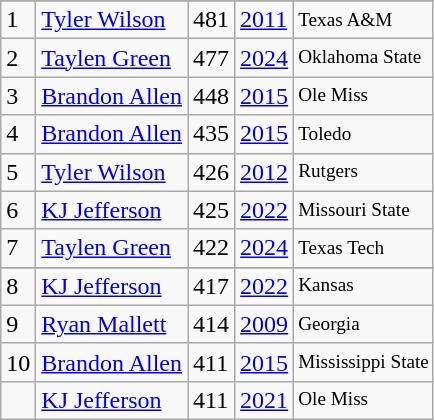<table class="wikitable">
<tr>
</tr>
<tr>
<td>1</td>
<td><a href='#'>Tyler Wilson</a></td>
<td><abbr>481</abbr></td>
<td><a href='#'>2011</a></td>
<td style="font-size:80%;">Texas A&M</td>
</tr>
<tr>
<td>2</td>
<td><a href='#'>Taylen Green</a></td>
<td><abbr>477</abbr></td>
<td><a href='#'>2024</a></td>
<td style="font-size:80%;">Oklahoma State</td>
</tr>
<tr>
<td>3</td>
<td><a href='#'>Brandon Allen</a></td>
<td><abbr>448</abbr></td>
<td><a href='#'>2015</a></td>
<td style="font-size:80%;">Ole Miss</td>
</tr>
<tr>
<td>4</td>
<td><a href='#'>Brandon Allen</a></td>
<td><abbr>435</abbr></td>
<td><a href='#'>2015</a></td>
<td style="font-size:80%;">Toledo</td>
</tr>
<tr>
<td>5</td>
<td><a href='#'>Tyler Wilson</a></td>
<td><abbr>426</abbr></td>
<td><a href='#'>2012</a></td>
<td style="font-size:80%;">Rutgers</td>
</tr>
<tr>
<td>6</td>
<td><a href='#'>KJ Jefferson</a></td>
<td><abbr>425</abbr></td>
<td><a href='#'>2022</a></td>
<td style="font-size:80%;">Missouri State</td>
</tr>
<tr>
<td>7</td>
<td><a href='#'>Taylen Green</a></td>
<td><abbr>422</abbr></td>
<td><a href='#'>2024</a></td>
<td style="font-size:80%;">Texas Tech</td>
</tr>
<tr>
</tr>
<tr>
<td>8</td>
<td><a href='#'>KJ Jefferson</a></td>
<td><abbr>417</abbr></td>
<td><a href='#'>2022</a></td>
<td style="font-size:80%;">Kansas</td>
</tr>
<tr>
<td>9</td>
<td><a href='#'>Ryan Mallett</a></td>
<td><abbr>414</abbr></td>
<td><a href='#'>2009</a></td>
<td style="font-size:80%;">Georgia</td>
</tr>
<tr>
<td>10</td>
<td><a href='#'>Brandon Allen</a></td>
<td><abbr>411</abbr></td>
<td><a href='#'>2015</a></td>
<td style="font-size:80%;">Mississippi State</td>
</tr>
<tr>
<td></td>
<td><a href='#'>KJ Jefferson</a></td>
<td><abbr>411</abbr></td>
<td><a href='#'>2021</a></td>
<td style="font-size:80%;">Ole Miss</td>
</tr>
</table>
